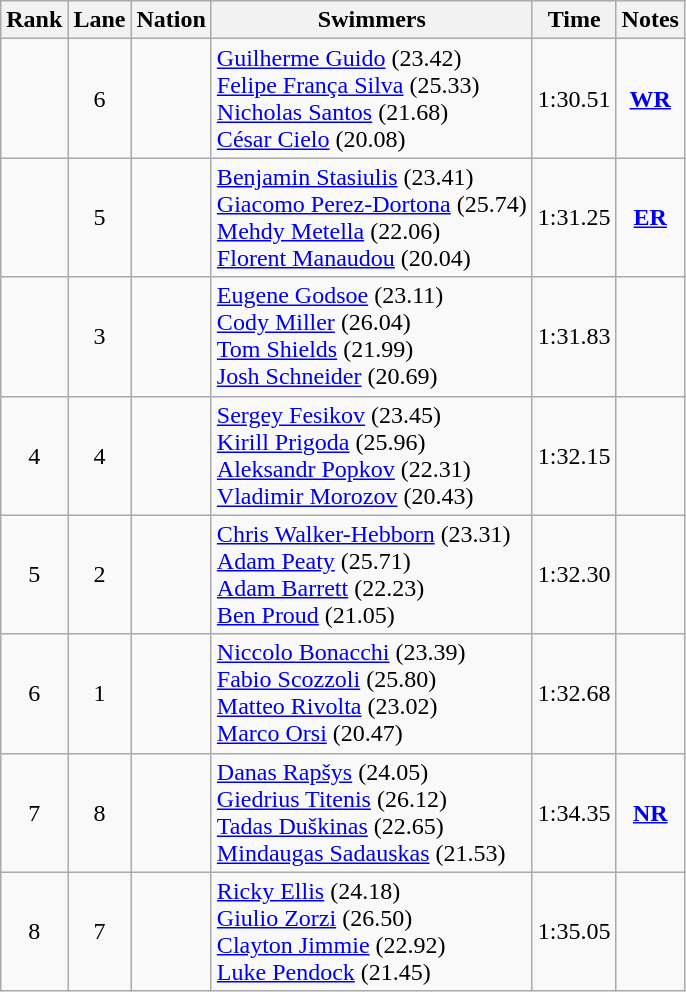<table class="wikitable sortable" style="text-align:center">
<tr>
<th>Rank</th>
<th>Lane</th>
<th>Nation</th>
<th>Swimmers</th>
<th>Time</th>
<th>Notes</th>
</tr>
<tr>
<td></td>
<td>6</td>
<td align=left></td>
<td align=left><a href='#'>Guilherme Guido</a> (23.42)<br><a href='#'>Felipe França Silva</a> (25.33)<br><a href='#'>Nicholas Santos</a> (21.68)<br><a href='#'>César Cielo</a> (20.08)</td>
<td>1:30.51</td>
<td><strong><a href='#'>WR</a></strong></td>
</tr>
<tr>
<td></td>
<td>5</td>
<td align=left></td>
<td align=left><a href='#'>Benjamin Stasiulis</a> (23.41)<br><a href='#'>Giacomo Perez-Dortona</a> (25.74)<br><a href='#'>Mehdy Metella</a> (22.06)<br><a href='#'>Florent Manaudou</a> (20.04)</td>
<td>1:31.25</td>
<td><strong><a href='#'>ER</a></strong></td>
</tr>
<tr>
<td></td>
<td>3</td>
<td align=left></td>
<td align=left><a href='#'>Eugene Godsoe</a> (23.11)<br><a href='#'>Cody Miller</a> (26.04)<br><a href='#'>Tom Shields</a> (21.99)<br><a href='#'>Josh Schneider</a> (20.69)</td>
<td>1:31.83</td>
<td></td>
</tr>
<tr>
<td>4</td>
<td>4</td>
<td align=left></td>
<td align=left><a href='#'>Sergey Fesikov</a> (23.45)<br><a href='#'>Kirill Prigoda</a> (25.96)<br><a href='#'>Aleksandr Popkov</a> (22.31)<br><a href='#'>Vladimir Morozov</a> (20.43)</td>
<td>1:32.15</td>
<td></td>
</tr>
<tr>
<td>5</td>
<td>2</td>
<td align=left></td>
<td align=left><a href='#'>Chris Walker-Hebborn</a> (23.31)<br><a href='#'>Adam Peaty</a> (25.71)<br><a href='#'>Adam Barrett</a> (22.23)<br><a href='#'>Ben Proud</a> (21.05)</td>
<td>1:32.30</td>
<td></td>
</tr>
<tr>
<td>6</td>
<td>1</td>
<td align=left></td>
<td align=left><a href='#'>Niccolo Bonacchi</a> (23.39)<br><a href='#'>Fabio Scozzoli</a> (25.80)<br><a href='#'>Matteo Rivolta</a> (23.02)<br><a href='#'>Marco Orsi</a> (20.47)</td>
<td>1:32.68</td>
<td></td>
</tr>
<tr>
<td>7</td>
<td>8</td>
<td align=left></td>
<td align=left><a href='#'>Danas Rapšys</a> (24.05)<br><a href='#'>Giedrius Titenis</a> (26.12)<br><a href='#'>Tadas Duškinas</a> (22.65)<br><a href='#'>Mindaugas Sadauskas</a> (21.53)</td>
<td>1:34.35</td>
<td><strong><a href='#'>NR</a></strong></td>
</tr>
<tr>
<td>8</td>
<td>7</td>
<td align=left></td>
<td align=left><a href='#'>Ricky Ellis</a> (24.18)<br><a href='#'>Giulio Zorzi</a> (26.50)<br><a href='#'>Clayton Jimmie</a> (22.92)<br><a href='#'>Luke Pendock</a> (21.45)</td>
<td>1:35.05</td>
<td></td>
</tr>
</table>
